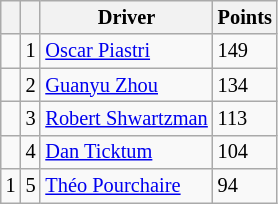<table class="wikitable" style="font-size: 85%;">
<tr>
<th></th>
<th></th>
<th>Driver</th>
<th>Points</th>
</tr>
<tr>
<td align="left"></td>
<td align="center">1</td>
<td> <a href='#'>Oscar Piastri</a></td>
<td>149</td>
</tr>
<tr>
<td align="left"></td>
<td align="center">2</td>
<td> <a href='#'>Guanyu Zhou</a></td>
<td>134</td>
</tr>
<tr>
<td align="left"></td>
<td align="center">3</td>
<td> <a href='#'>Robert Shwartzman</a></td>
<td>113</td>
</tr>
<tr>
<td align="left"></td>
<td align="center">4</td>
<td> <a href='#'>Dan Ticktum</a></td>
<td>104</td>
</tr>
<tr>
<td align="left"> 1</td>
<td align="center">5</td>
<td> <a href='#'>Théo Pourchaire</a></td>
<td>94</td>
</tr>
</table>
